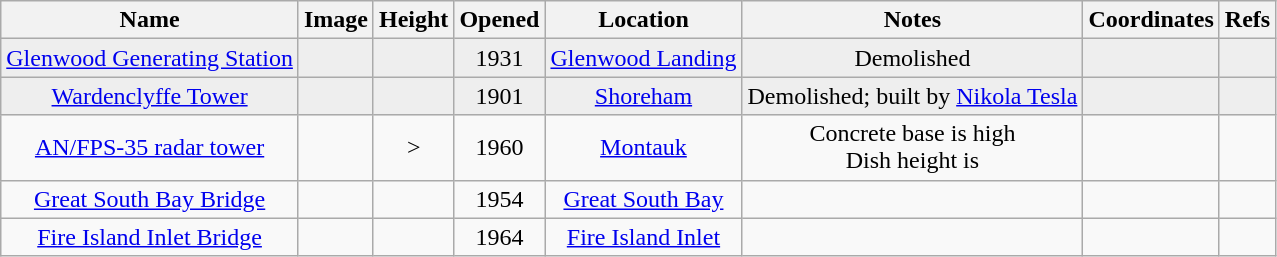<table class="wikitable sortable" style="text-align:center">
<tr>
<th data-sort-type="text">Name</th>
<th class="unsortable">Image</th>
<th data-sort-type="number">Height</th>
<th data-sort-type="number">Opened</th>
<th data-sort-type="text">Location</th>
<th class="unsortable">Notes</th>
<th data-sort-type="number">Coordinates</th>
<th>Refs</th>
</tr>
<tr style="background:#EEEEEE">
<td><a href='#'>Glenwood Generating Station</a></td>
<td></td>
<td></td>
<td>1931</td>
<td><a href='#'>Glenwood Landing</a></td>
<td>Demolished</td>
<td></td>
<td></td>
</tr>
<tr style="background:#EEEEEE">
<td><a href='#'>Wardenclyffe Tower</a></td>
<td></td>
<td></td>
<td>1901</td>
<td><a href='#'>Shoreham</a></td>
<td>Demolished; built by <a href='#'>Nikola Tesla</a></td>
<td></td>
<td></td>
</tr>
<tr>
<td><a href='#'>AN/FPS-35 radar tower</a></td>
<td></td>
<td>></td>
<td>1960</td>
<td><a href='#'>Montauk</a></td>
<td>Concrete base is  high<br>Dish height is </td>
<td></td>
<td></td>
</tr>
<tr>
<td><a href='#'>Great South Bay Bridge</a></td>
<td></td>
<td></td>
<td>1954</td>
<td><a href='#'>Great South Bay</a></td>
<td></td>
<td></td>
<td></td>
</tr>
<tr>
<td><a href='#'>Fire Island Inlet Bridge</a></td>
<td></td>
<td></td>
<td>1964</td>
<td><a href='#'>Fire Island Inlet</a></td>
<td></td>
<td></td>
<td></td>
</tr>
</table>
